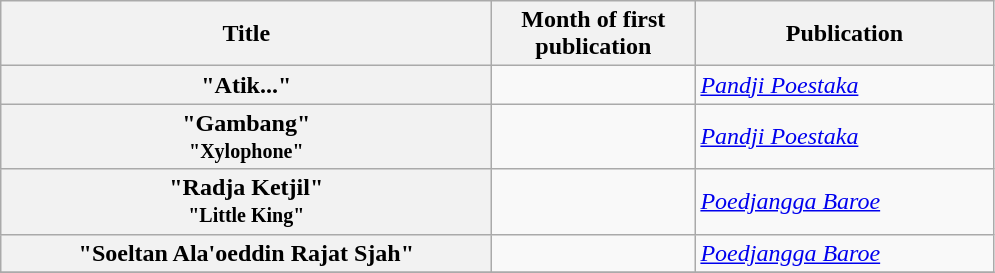<table class="wikitable plainrowheaders sortable" style="margin-right: 0;">
<tr>
<th scope="col"  style="width:20em;">Title</th>
<th scope="col"  style="width:8em;">Month of first publication</th>
<th scope="col"  style="width:12em;">Publication</th>
</tr>
<tr>
<th scope="row">"Atik..."</th>
<td></td>
<td><em><a href='#'>Pandji Poestaka</a></em>  </td>
</tr>
<tr>
<th scope="row">"Gambang"<br><small>"Xylophone"</small></th>
<td></td>
<td><em><a href='#'>Pandji Poestaka</a></em>  </td>
</tr>
<tr>
<th scope="row">"Radja Ketjil"<br><small>"Little King"</small></th>
<td></td>
<td><em><a href='#'>Poedjangga Baroe</a></em>  </td>
</tr>
<tr>
<th scope="row">"Soeltan Ala'oeddin Rajat Sjah"</th>
<td></td>
<td><em><a href='#'>Poedjangga Baroe</a></em>  </td>
</tr>
<tr>
</tr>
</table>
